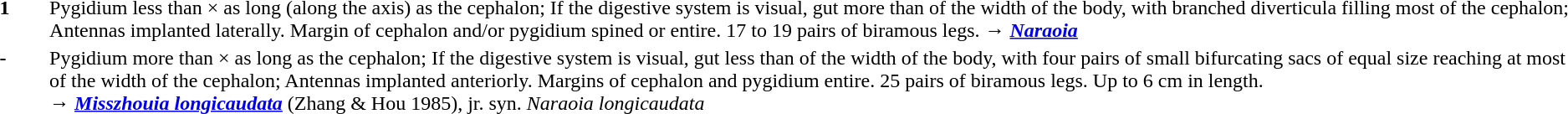<table>
<tr valign="top"  align="left">
<th scope="row" width="3%"><strong>1</strong></th>
<td width="97%">Pygidium less than × as long (along the axis) as the cephalon; If the digestive system is visual, gut more than  of the width of the body, with branched diverticula filling most of the cephalon; Antennas implanted laterally. Margin of cephalon and/or pygidium spined or entire. 17 to 19 pairs of biramous legs. → <strong><em><a href='#'>Naraoia</a></em></strong></td>
</tr>
<tr valign="top" align="left">
<th scope="row" width="3%"><strong>-</strong></th>
<td width="97%">Pygidium more than × as long as the cephalon; If the digestive system is visual, gut less than  of the width of the body, with four pairs of small bifurcating sacs of equal size reaching at most  of the width of the cephalon; Antennas implanted anteriorly. Margins of cephalon and pygidium entire. 25 pairs of biramous legs. Up to 6 cm in length.<br>→ <strong><em><a href='#'> Misszhouia longicaudata</a></em></strong> (Zhang & Hou 1985), jr. syn. <em>Naraoia longicaudata</em></td>
</tr>
</table>
